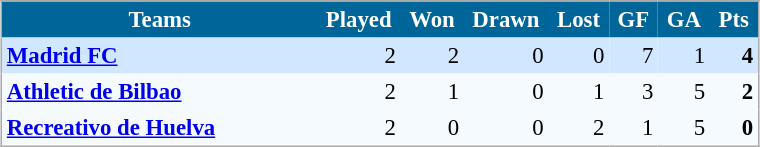<table align=center cellpadding="3" cellspacing="0" style="background: #f9f9f9; border: 1px #aaa solid; border-collapse: collapse; font-size: 95%;" width=40%>
<tr bgcolor=#006699 style="color:white;">
<th width=34%>Teams</th>
<th width=5%>Played</th>
<th width=5%>Won</th>
<th width=5%>Drawn</th>
<th width=5%>Lost</th>
<th width=5%>GF</th>
<th width=5%>GA</th>
<th width=5%>Pts</th>
</tr>
<tr align=right bgcolor=#D0E7FF>
<td align=left><strong><a href='#'>Madrid FC</a></strong></td>
<td>2</td>
<td>2</td>
<td>0</td>
<td>0</td>
<td>7</td>
<td>1</td>
<td><strong>4</strong></td>
</tr>
<tr align=right bgcolor=#F5FAFF>
<td align=left><strong><a href='#'>Athletic de Bilbao</a></strong></td>
<td>2</td>
<td>1</td>
<td>0</td>
<td>1</td>
<td>3</td>
<td>5</td>
<td><strong>2</strong></td>
</tr>
<tr align=right bgcolor=#F5FAFF>
<td align=left><strong><a href='#'>Recreativo de Huelva</a></strong></td>
<td>2</td>
<td>0</td>
<td>0</td>
<td>2</td>
<td>1</td>
<td>5</td>
<td><strong>0</strong></td>
</tr>
</table>
